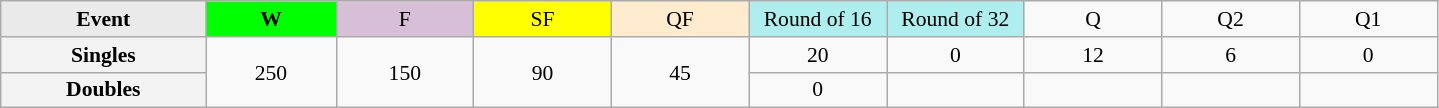<table class=wikitable style=font-size:90%;text-align:center>
<tr>
<td style="width:130px; background:#eaeaea;"><strong>Event</strong></td>
<td style="width:80px; background:lime;"><strong>W</strong></td>
<td style="width:85px; background:thistle;">F</td>
<td style="width:85px; background:#ff0;">SF</td>
<td style="width:85px; background:#ffebcd;">QF</td>
<td style="width:85px; background:#afeeee;">Round of 16</td>
<td style="width:85px; background:#afeeee;">Round of 32</td>
<td width=85>Q</td>
<td width=85>Q2</td>
<td width=85>Q1</td>
</tr>
<tr>
<th style="background:#f3f3f3;">Singles</th>
<td rowspan=2>250</td>
<td rowspan=2>150</td>
<td rowspan=2>90</td>
<td rowspan=2>45</td>
<td>20</td>
<td>0</td>
<td>12</td>
<td>6</td>
<td>0</td>
</tr>
<tr>
<th style="background:#f3f3f3;">Doubles</th>
<td>0</td>
<td></td>
<td></td>
<td></td>
<td></td>
</tr>
</table>
